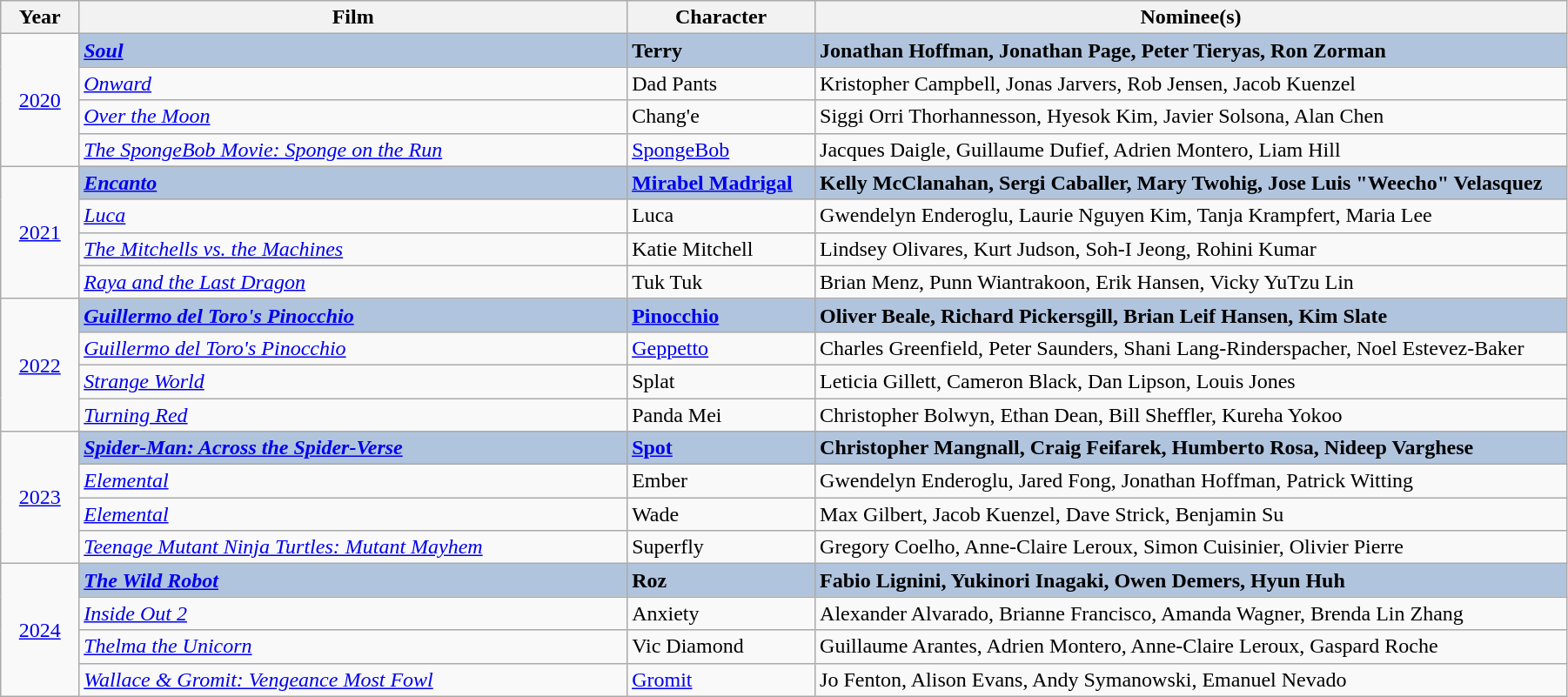<table class="wikitable" width="95%" cellpadding="5">
<tr>
<th width="5%">Year</th>
<th width="35%">Film</th>
<th width="12%">Character</th>
<th width="50%">Nominee(s)</th>
</tr>
<tr>
<td rowspan="4" style="text-align:center;"><a href='#'>2020</a><br></td>
<td style="background:#B0C4DE;"><strong><em><a href='#'>Soul</a></em></strong></td>
<td style="background:#B0C4DE;"><strong>Terry</strong></td>
<td style="background:#B0C4DE;"><strong>Jonathan Hoffman, Jonathan Page, Peter Tieryas, Ron Zorman</strong></td>
</tr>
<tr>
<td><em><a href='#'>Onward</a></em></td>
<td>Dad Pants</td>
<td>Kristopher Campbell, Jonas Jarvers, Rob Jensen, Jacob Kuenzel</td>
</tr>
<tr>
<td><em><a href='#'>Over the Moon</a></em></td>
<td>Chang'e</td>
<td>Siggi Orri Thorhannesson, Hyesok Kim, Javier Solsona, Alan Chen</td>
</tr>
<tr>
<td><em><a href='#'>The SpongeBob Movie: Sponge on the Run</a></em></td>
<td><a href='#'>SpongeBob</a></td>
<td>Jacques Daigle, Guillaume Dufief, Adrien Montero, Liam Hill</td>
</tr>
<tr>
<td rowspan="4" style="text-align:center;"><a href='#'>2021</a><br></td>
<td style="background:#B0C4DE;"><strong><em><a href='#'>Encanto</a></em></strong></td>
<td style="background:#B0C4DE;"><strong><a href='#'>Mirabel Madrigal</a></strong></td>
<td style="background:#B0C4DE;"><strong>Kelly McClanahan, Sergi Caballer, Mary Twohig, Jose Luis "Weecho" Velasquez</strong></td>
</tr>
<tr>
<td><em><a href='#'>Luca</a></em></td>
<td>Luca</td>
<td>Gwendelyn Enderoglu, Laurie Nguyen Kim, Tanja Krampfert, Maria Lee</td>
</tr>
<tr>
<td><em><a href='#'>The Mitchells vs. the Machines</a></em></td>
<td>Katie Mitchell</td>
<td>Lindsey Olivares, Kurt Judson, Soh-I Jeong, Rohini Kumar</td>
</tr>
<tr>
<td><em><a href='#'>Raya and the Last Dragon</a></em></td>
<td>Tuk Tuk</td>
<td>Brian Menz, Punn Wiantrakoon, Erik Hansen, Vicky YuTzu Lin</td>
</tr>
<tr>
<td rowspan="4" style="text-align:center;"><a href='#'>2022</a><br></td>
<td style="background:#B0C4DE;"><strong><em><a href='#'>Guillermo del Toro's Pinocchio</a></em></strong></td>
<td style="background:#B0C4DE;"><strong><a href='#'>Pinocchio</a></strong></td>
<td style="background:#B0C4DE;"><strong>Oliver Beale, Richard Pickersgill, Brian Leif Hansen, Kim Slate</strong></td>
</tr>
<tr>
<td><em><a href='#'>Guillermo del Toro's Pinocchio</a></em></td>
<td><a href='#'>Geppetto</a></td>
<td>Charles Greenfield, Peter Saunders, Shani Lang-Rinderspacher, Noel Estevez-Baker</td>
</tr>
<tr>
<td><em><a href='#'>Strange World</a></em></td>
<td>Splat</td>
<td>Leticia Gillett, Cameron Black, Dan Lipson, Louis Jones</td>
</tr>
<tr>
<td><em><a href='#'>Turning Red</a></em></td>
<td>Panda Mei</td>
<td>Christopher Bolwyn, Ethan Dean, Bill Sheffler, Kureha Yokoo</td>
</tr>
<tr>
<td rowspan="4" style="text-align:center;"><a href='#'>2023</a><br></td>
<td style="background:#B0C4DE;"><strong><em><a href='#'>Spider-Man: Across the Spider-Verse</a></em></strong></td>
<td style="background:#B0C4DE;"><strong><a href='#'> Spot</a></strong></td>
<td style="background:#B0C4DE;"><strong>Christopher Mangnall, Craig Feifarek, Humberto Rosa, Nideep Varghese</strong></td>
</tr>
<tr>
<td><em><a href='#'>Elemental</a></em></td>
<td>Ember</td>
<td>Gwendelyn Enderoglu, Jared Fong, Jonathan Hoffman, Patrick Witting</td>
</tr>
<tr>
<td><em><a href='#'>Elemental</a></em></td>
<td>Wade</td>
<td>Max Gilbert, Jacob Kuenzel, Dave Strick, Benjamin Su</td>
</tr>
<tr>
<td><em><a href='#'>Teenage Mutant Ninja Turtles: Mutant Mayhem</a></em></td>
<td>Superfly</td>
<td>Gregory Coelho, Anne-Claire Leroux, Simon Cuisinier, Olivier Pierre</td>
</tr>
<tr>
<td rowspan="4" style="text-align:center;"><a href='#'>2024</a><br></td>
<td style="background:#B0C4DE;"><strong><em><a href='#'>The Wild Robot</a></em></strong></td>
<td style="background:#B0C4DE;"><strong>Roz</strong></td>
<td style="background:#B0C4DE;"><strong>Fabio Lignini, Yukinori Inagaki, Owen Demers, Hyun Huh</strong></td>
</tr>
<tr>
<td><em><a href='#'>Inside Out 2</a></em></td>
<td>Anxiety</td>
<td>Alexander Alvarado, Brianne Francisco, Amanda Wagner, Brenda Lin Zhang</td>
</tr>
<tr>
<td><em><a href='#'>Thelma the Unicorn</a></em></td>
<td>Vic Diamond</td>
<td>Guillaume Arantes, Adrien Montero, Anne-Claire Leroux, Gaspard Roche</td>
</tr>
<tr>
<td><em><a href='#'>Wallace & Gromit: Vengeance Most Fowl</a></em></td>
<td><a href='#'>Gromit</a></td>
<td>Jo Fenton, Alison Evans, Andy Symanowski, Emanuel Nevado</td>
</tr>
</table>
